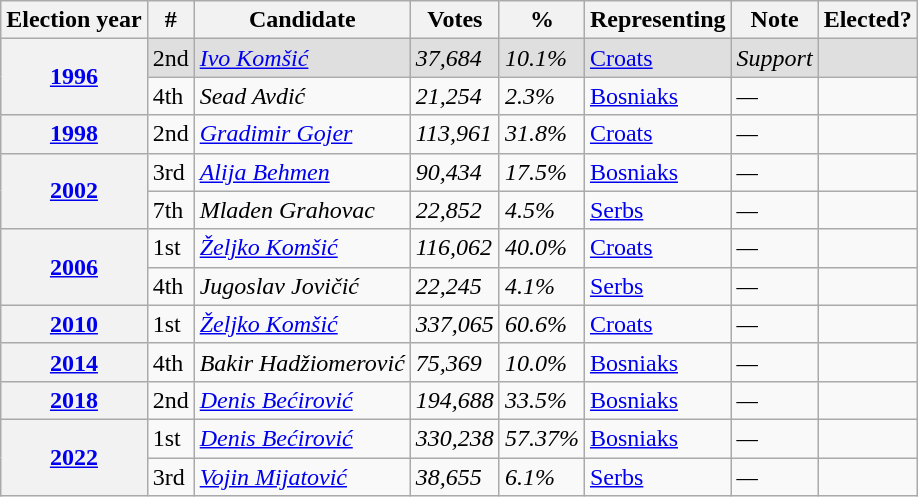<table class="wikitable">
<tr>
<th>Election year</th>
<th>#</th>
<th>Candidate</th>
<th>Votes</th>
<th>%</th>
<th>Representing</th>
<th>Note</th>
<th>Elected?</th>
</tr>
<tr style="background:#dfdfdf;">
<th rowspan="2"><a href='#'>1996</a></th>
<td>2nd</td>
<td><em><a href='#'>Ivo Komšić</a></em></td>
<td><em>37,684</em></td>
<td><em>10.1%</em></td>
<td><a href='#'>Croats</a></td>
<td><em>Support</em></td>
<td></td>
</tr>
<tr>
<td>4th</td>
<td><em>Sead Avdić</em></td>
<td><em>21,254</em></td>
<td><em>2.3%</em></td>
<td><a href='#'>Bosniaks</a></td>
<td><em>—</em></td>
<td></td>
</tr>
<tr>
<th><a href='#'>1998</a></th>
<td>2nd</td>
<td><em><a href='#'>Gradimir Gojer</a></em></td>
<td><em>113,961</em></td>
<td><em>31.8%</em></td>
<td><a href='#'>Croats</a></td>
<td><em>—</em></td>
<td></td>
</tr>
<tr>
<th rowspan="2"><a href='#'>2002</a></th>
<td>3rd</td>
<td><em><a href='#'>Alija Behmen</a></em></td>
<td><em>90,434</em></td>
<td><em>17.5%</em></td>
<td><a href='#'>Bosniaks</a></td>
<td><em>—</em></td>
<td></td>
</tr>
<tr>
<td>7th</td>
<td><em>Mladen Grahovac</em></td>
<td><em>22,852</em></td>
<td><em>4.5%</em></td>
<td><a href='#'>Serbs</a></td>
<td><em>—</em></td>
<td></td>
</tr>
<tr>
<th rowspan="2"><a href='#'>2006</a></th>
<td>1st</td>
<td><em><a href='#'>Željko Komšić</a></em></td>
<td><em>116,062</em></td>
<td><em>40.0%</em></td>
<td><a href='#'>Croats</a></td>
<td><em>—</em></td>
<td></td>
</tr>
<tr>
<td>4th</td>
<td><em>Jugoslav Jovičić</em></td>
<td><em>22,245</em></td>
<td><em>4.1%</em></td>
<td><a href='#'>Serbs</a></td>
<td><em>—</em></td>
<td></td>
</tr>
<tr>
<th><a href='#'>2010</a></th>
<td>1st</td>
<td><em><a href='#'>Željko Komšić</a></em></td>
<td><em>337,065</em></td>
<td><em>60.6%</em></td>
<td><a href='#'>Croats</a></td>
<td><em>—</em></td>
<td></td>
</tr>
<tr>
<th><a href='#'>2014</a></th>
<td>4th</td>
<td><em>Bakir Hadžiomerović</em></td>
<td><em>75,369</em></td>
<td><em>10.0%</em></td>
<td><a href='#'>Bosniaks</a></td>
<td><em>—</em></td>
<td></td>
</tr>
<tr>
<th><a href='#'>2018</a></th>
<td>2nd</td>
<td><em><a href='#'>Denis Bećirović</a></em></td>
<td><em>194,688</em></td>
<td><em>33.5%</em></td>
<td><a href='#'>Bosniaks</a></td>
<td><em>—</em></td>
<td></td>
</tr>
<tr>
<th rowspan="2"><a href='#'>2022</a></th>
<td>1st</td>
<td><em><a href='#'>Denis Bećirović</a></em></td>
<td><em>330,238</em></td>
<td><em>57.37%</em></td>
<td><a href='#'>Bosniaks</a></td>
<td><em>—</em></td>
<td></td>
</tr>
<tr>
<td>3rd</td>
<td><em><a href='#'>Vojin Mijatović</a></em></td>
<td><em>38,655</em></td>
<td><em>6.1%</em></td>
<td><a href='#'>Serbs</a></td>
<td><em>—</em></td>
<td></td>
</tr>
</table>
